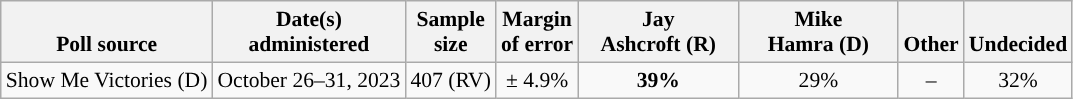<table class="wikitable" style="font-size:90%;text-align:center;">
<tr valign=bottom>
<th>Poll source</th>
<th>Date(s)<br>administered</th>
<th>Sample<br>size</th>
<th>Margin<br>of error</th>
<th style="width:100px;">Jay<br>Ashcroft (R)</th>
<th style="width:100px;">Mike<br>Hamra (D)</th>
<th>Other</th>
<th>Undecided</th>
</tr>
<tr>
<td rowspan=2 style="text-align:left">Show Me Victories (D)</td>
<td>October 26–31, 2023</td>
<td>407 (RV)</td>
<td>± 4.9%</td>
<td><strong>39%</strong></td>
<td>29%</td>
<td>–</td>
<td>32%</td>
</tr>
</table>
